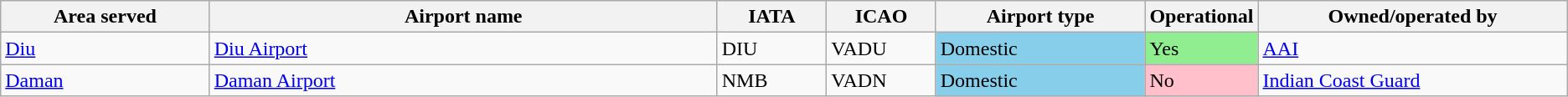<table class="sortable wikitable"style="text-align:left;"style="font-size: 85%">
<tr>
<th style="width:10em;">Area served</th>
<th style="width:25em;">Airport name</th>
<th style="width:5em;">IATA</th>
<th style="width:5em;">ICAO</th>
<th style="width:10em;">Airport type</th>
<th style="width:5em;">Operational</th>
<th style="width:15em;">Owned/operated by</th>
</tr>
<tr>
<td><a href='#'>Diu</a></td>
<td><a href='#'>Diu Airport</a></td>
<td>DIU</td>
<td>VADU</td>
<td style="background:skyblue;">Domestic</td>
<td style="background:lightgreen;">Yes</td>
<td><a href='#'>AAI</a></td>
</tr>
<tr>
<td><a href='#'>Daman</a></td>
<td><a href='#'>Daman Airport</a></td>
<td>NMB</td>
<td>VADN</td>
<td style="background:skyblue;">Domestic</td>
<td style="background:pink;">No</td>
<td><a href='#'>Indian Coast Guard</a></td>
</tr>
</table>
